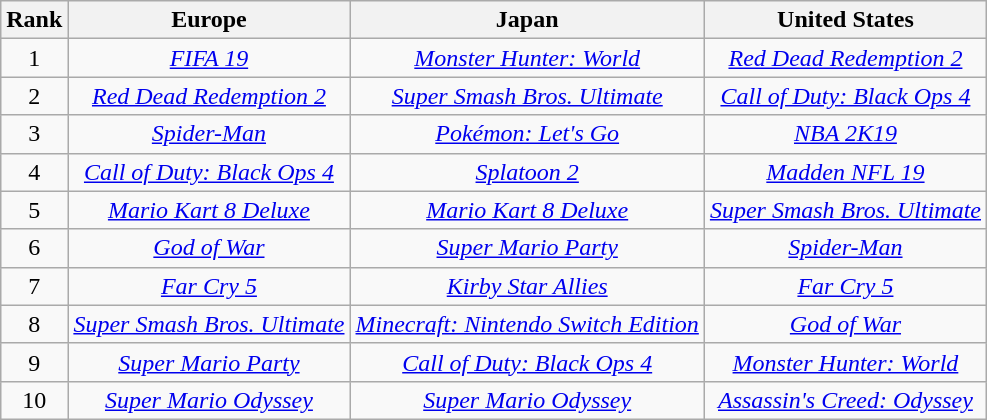<table class="wikitable sortable" style="text-align:center">
<tr>
<th>Rank</th>
<th>Europe</th>
<th>Japan</th>
<th>United States</th>
</tr>
<tr>
<td>1</td>
<td><em><a href='#'>FIFA 19</a></em></td>
<td><em><a href='#'>Monster Hunter: World</a></em></td>
<td><em><a href='#'>Red Dead Redemption 2</a></em></td>
</tr>
<tr>
<td>2</td>
<td><em><a href='#'>Red Dead Redemption 2</a></em></td>
<td><em><a href='#'>Super Smash Bros. Ultimate</a></em></td>
<td><em><a href='#'>Call of Duty: Black Ops 4</a></em></td>
</tr>
<tr>
<td>3</td>
<td><em><a href='#'>Spider-Man</a></em></td>
<td><em><a href='#'>Pokémon: Let's Go</a></em></td>
<td><em><a href='#'>NBA 2K19</a></em></td>
</tr>
<tr>
<td>4</td>
<td><em><a href='#'>Call of Duty: Black Ops 4</a></em></td>
<td><em><a href='#'>Splatoon 2</a></em></td>
<td><em><a href='#'>Madden NFL 19</a></em></td>
</tr>
<tr>
<td>5</td>
<td><em><a href='#'>Mario Kart 8 Deluxe</a></em></td>
<td><em><a href='#'>Mario Kart 8 Deluxe</a></em></td>
<td><em><a href='#'>Super Smash Bros. Ultimate</a></em></td>
</tr>
<tr>
<td>6</td>
<td><em><a href='#'>God of War</a></em></td>
<td><em><a href='#'>Super Mario Party</a></em></td>
<td><em><a href='#'>Spider-Man</a></em></td>
</tr>
<tr>
<td>7</td>
<td><em><a href='#'>Far Cry 5</a></em></td>
<td><em><a href='#'>Kirby Star Allies</a></em></td>
<td><em><a href='#'>Far Cry 5</a></em></td>
</tr>
<tr>
<td>8</td>
<td><em><a href='#'>Super Smash Bros. Ultimate</a></em></td>
<td><em><a href='#'>Minecraft: Nintendo Switch Edition</a></em></td>
<td><em><a href='#'>God of War</a></em></td>
</tr>
<tr>
<td>9</td>
<td><em><a href='#'>Super Mario Party</a></em></td>
<td><em><a href='#'>Call of Duty: Black Ops 4</a></em></td>
<td><em><a href='#'>Monster Hunter: World</a></em></td>
</tr>
<tr>
<td>10</td>
<td><em><a href='#'>Super Mario Odyssey</a></em></td>
<td><em><a href='#'>Super Mario Odyssey</a></em></td>
<td><em><a href='#'>Assassin's Creed: Odyssey</a></em></td>
</tr>
</table>
